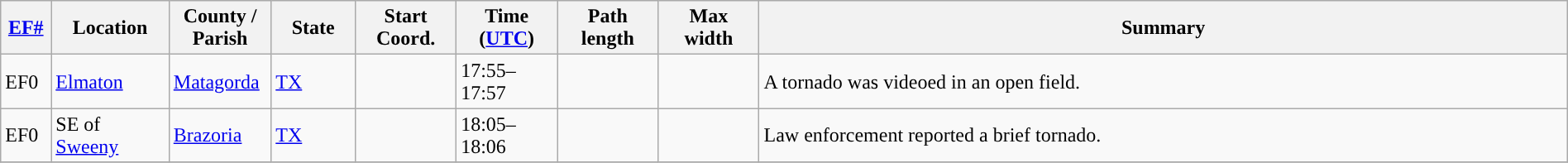<table class="wikitable sortable" style="width:100%;">
<tr>
<th scope="col" style="width:3%; text-align:center;"><a href='#'>EF#</a></th>
<th scope="col" style="width:7%; text-align:center;" class="unsortable">Location</th>
<th scope="col" style="width:6%; text-align:center;" class="unsortable">County / Parish</th>
<th scope="col" style="width:5%; text-align:center;">State</th>
<th scope="col" style="width:6%; text-align:center;">Start Coord.</th>
<th scope="col" style="width:6%; text-align:center;">Time (<a href='#'>UTC</a>)</th>
<th scope="col" style="width:6%; text-align:center;">Path length</th>
<th scope="col" style="width:6%; text-align:center;">Max width</th>
<th scope="col" class="unsortable" style="width:48%; text-align:center;">Summary</th>
</tr>
<tr>
<td>EF0</td>
<td><a href='#'>Elmaton</a></td>
<td><a href='#'>Matagorda</a></td>
<td><a href='#'>TX</a></td>
<td></td>
<td>17:55–17:57</td>
<td></td>
<td></td>
<td>A tornado was videoed in an open field.</td>
</tr>
<tr>
<td>EF0</td>
<td>SE of <a href='#'>Sweeny</a></td>
<td><a href='#'>Brazoria</a></td>
<td><a href='#'>TX</a></td>
<td></td>
<td>18:05–18:06</td>
<td></td>
<td></td>
<td>Law enforcement reported a brief tornado.</td>
</tr>
<tr>
</tr>
</table>
